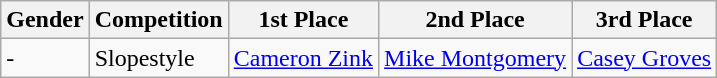<table class="wikitable">
<tr>
<th>Gender</th>
<th>Competition</th>
<th>1st Place</th>
<th>2nd Place</th>
<th>3rd Place</th>
</tr>
<tr>
<td>-</td>
<td>Slopestyle</td>
<td><a href='#'>Cameron Zink</a></td>
<td><a href='#'>Mike Montgomery</a></td>
<td><a href='#'>Casey Groves</a></td>
</tr>
</table>
